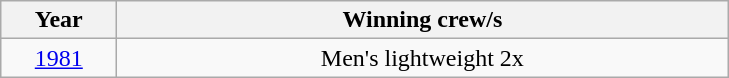<table class="wikitable" style="text-align:center">
<tr>
<th width=70>Year</th>
<th width=400>Winning crew/s</th>
</tr>
<tr>
<td><a href='#'>1981</a></td>
<td>Men's lightweight 2x</td>
</tr>
</table>
